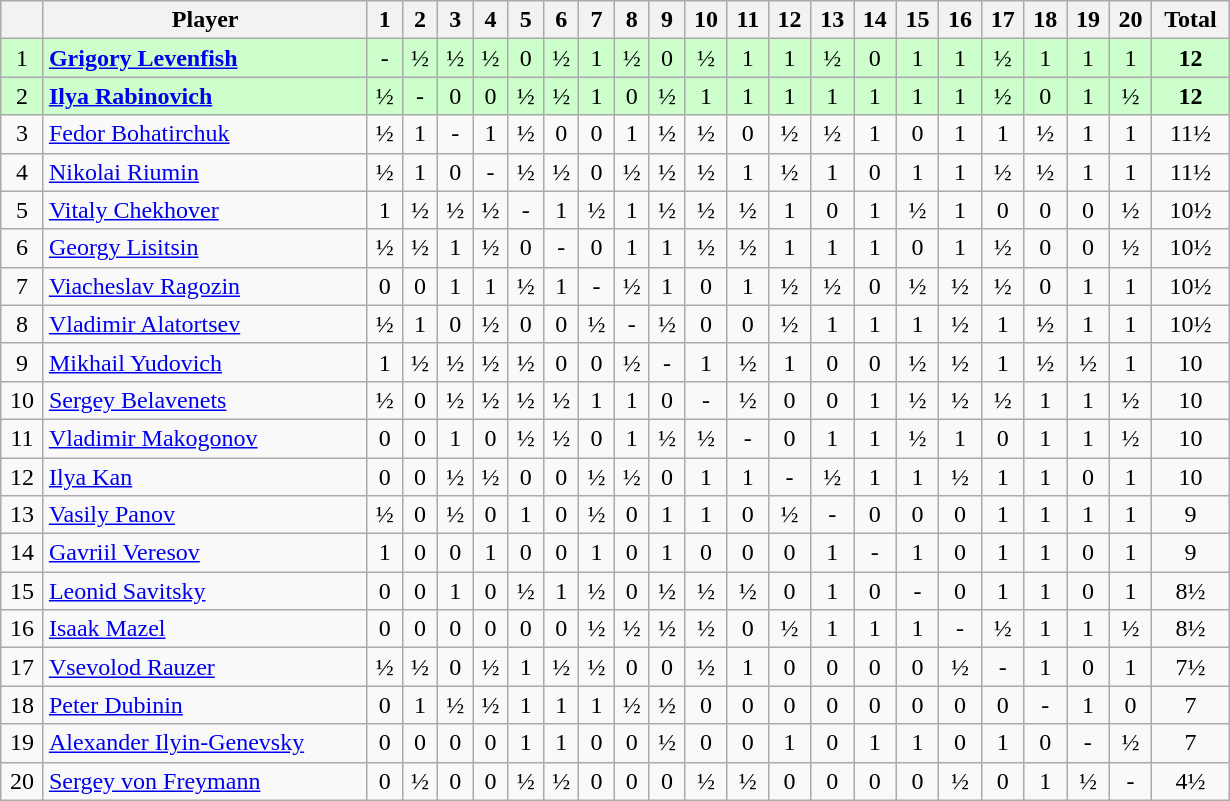<table class="wikitable" border="1" width="820px">
<tr>
<th></th>
<th>Player</th>
<th>1</th>
<th>2</th>
<th>3</th>
<th>4</th>
<th>5</th>
<th>6</th>
<th>7</th>
<th>8</th>
<th>9</th>
<th>10</th>
<th>11</th>
<th>12</th>
<th>13</th>
<th>14</th>
<th>15</th>
<th>16</th>
<th>17</th>
<th>18</th>
<th>19</th>
<th>20</th>
<th>Total</th>
</tr>
<tr align=center style="background:#ccffcc;">
<td>1</td>
<td align=left> <strong><a href='#'>Grigory Levenfish</a></strong></td>
<td>-</td>
<td>½</td>
<td>½</td>
<td>½</td>
<td>0</td>
<td>½</td>
<td>1</td>
<td>½</td>
<td>0</td>
<td>½</td>
<td>1</td>
<td>1</td>
<td>½</td>
<td>0</td>
<td>1</td>
<td>1</td>
<td>½</td>
<td>1</td>
<td>1</td>
<td>1</td>
<td align=center><strong>12</strong></td>
</tr>
<tr align=center style="background:#ccffcc;">
<td>2</td>
<td align=left> <strong><a href='#'>Ilya Rabinovich</a></strong></td>
<td>½</td>
<td>-</td>
<td>0</td>
<td>0</td>
<td>½</td>
<td>½</td>
<td>1</td>
<td>0</td>
<td>½</td>
<td>1</td>
<td>1</td>
<td>1</td>
<td>1</td>
<td>1</td>
<td>1</td>
<td>1</td>
<td>½</td>
<td>0</td>
<td>1</td>
<td>½</td>
<td align=center><strong>12</strong></td>
</tr>
<tr align=center>
<td>3</td>
<td align=left> <a href='#'>Fedor Bohatirchuk</a></td>
<td>½</td>
<td>1</td>
<td>-</td>
<td>1</td>
<td>½</td>
<td>0</td>
<td>0</td>
<td>1</td>
<td>½</td>
<td>½</td>
<td>0</td>
<td>½</td>
<td>½</td>
<td>1</td>
<td>0</td>
<td>1</td>
<td>1</td>
<td>½</td>
<td>1</td>
<td>1</td>
<td align=center>11½</td>
</tr>
<tr align=center>
<td>4</td>
<td align=left> <a href='#'>Nikolai Riumin</a></td>
<td>½</td>
<td>1</td>
<td>0</td>
<td>-</td>
<td>½</td>
<td>½</td>
<td>0</td>
<td>½</td>
<td>½</td>
<td>½</td>
<td>1</td>
<td>½</td>
<td>1</td>
<td>0</td>
<td>1</td>
<td>1</td>
<td>½</td>
<td>½</td>
<td>1</td>
<td>1</td>
<td align=center>11½</td>
</tr>
<tr align=center>
<td>5</td>
<td align=left> <a href='#'>Vitaly Chekhover</a></td>
<td>1</td>
<td>½</td>
<td>½</td>
<td>½</td>
<td>-</td>
<td>1</td>
<td>½</td>
<td>1</td>
<td>½</td>
<td>½</td>
<td>½</td>
<td>1</td>
<td>0</td>
<td>1</td>
<td>½</td>
<td>1</td>
<td>0</td>
<td>0</td>
<td>0</td>
<td>½</td>
<td align=center>10½</td>
</tr>
<tr align=center>
<td>6</td>
<td align=left> <a href='#'>Georgy Lisitsin</a></td>
<td>½</td>
<td>½</td>
<td>1</td>
<td>½</td>
<td>0</td>
<td>-</td>
<td>0</td>
<td>1</td>
<td>1</td>
<td>½</td>
<td>½</td>
<td>1</td>
<td>1</td>
<td>1</td>
<td>0</td>
<td>1</td>
<td>½</td>
<td>0</td>
<td>0</td>
<td>½</td>
<td align=center>10½</td>
</tr>
<tr align=center>
<td>7</td>
<td align=left> <a href='#'>Viacheslav Ragozin</a></td>
<td>0</td>
<td>0</td>
<td>1</td>
<td>1</td>
<td>½</td>
<td>1</td>
<td>-</td>
<td>½</td>
<td>1</td>
<td>0</td>
<td>1</td>
<td>½</td>
<td>½</td>
<td>0</td>
<td>½</td>
<td>½</td>
<td>½</td>
<td>0</td>
<td>1</td>
<td>1</td>
<td align=center>10½</td>
</tr>
<tr align=center>
<td>8</td>
<td align=left> <a href='#'>Vladimir Alatortsev</a></td>
<td>½</td>
<td>1</td>
<td>0</td>
<td>½</td>
<td>0</td>
<td>0</td>
<td>½</td>
<td>-</td>
<td>½</td>
<td>0</td>
<td>0</td>
<td>½</td>
<td>1</td>
<td>1</td>
<td>1</td>
<td>½</td>
<td>1</td>
<td>½</td>
<td>1</td>
<td>1</td>
<td align=center>10½</td>
</tr>
<tr align=center>
<td>9</td>
<td align=left> <a href='#'>Mikhail Yudovich</a></td>
<td>1</td>
<td>½</td>
<td>½</td>
<td>½</td>
<td>½</td>
<td>0</td>
<td>0</td>
<td>½</td>
<td>-</td>
<td>1</td>
<td>½</td>
<td>1</td>
<td>0</td>
<td>0</td>
<td>½</td>
<td>½</td>
<td>1</td>
<td>½</td>
<td>½</td>
<td>1</td>
<td align=center>10</td>
</tr>
<tr align=center>
<td>10</td>
<td align=left> <a href='#'>Sergey Belavenets</a></td>
<td>½</td>
<td>0</td>
<td>½</td>
<td>½</td>
<td>½</td>
<td>½</td>
<td>1</td>
<td>1</td>
<td>0</td>
<td>-</td>
<td>½</td>
<td>0</td>
<td>0</td>
<td>1</td>
<td>½</td>
<td>½</td>
<td>½</td>
<td>1</td>
<td>1</td>
<td>½</td>
<td align=center>10</td>
</tr>
<tr align=center>
<td>11</td>
<td align=left> <a href='#'>Vladimir Makogonov</a></td>
<td>0</td>
<td>0</td>
<td>1</td>
<td>0</td>
<td>½</td>
<td>½</td>
<td>0</td>
<td>1</td>
<td>½</td>
<td>½</td>
<td>-</td>
<td>0</td>
<td>1</td>
<td>1</td>
<td>½</td>
<td>1</td>
<td>0</td>
<td>1</td>
<td>1</td>
<td>½</td>
<td align=center>10</td>
</tr>
<tr align=center>
<td>12</td>
<td align=left> <a href='#'>Ilya Kan</a></td>
<td>0</td>
<td>0</td>
<td>½</td>
<td>½</td>
<td>0</td>
<td>0</td>
<td>½</td>
<td>½</td>
<td>0</td>
<td>1</td>
<td>1</td>
<td>-</td>
<td>½</td>
<td>1</td>
<td>1</td>
<td>½</td>
<td>1</td>
<td>1</td>
<td>0</td>
<td>1</td>
<td align=center>10</td>
</tr>
<tr align=center>
<td>13</td>
<td align=left> <a href='#'>Vasily Panov</a></td>
<td>½</td>
<td>0</td>
<td>½</td>
<td>0</td>
<td>1</td>
<td>0</td>
<td>½</td>
<td>0</td>
<td>1</td>
<td>1</td>
<td>0</td>
<td>½</td>
<td>-</td>
<td>0</td>
<td>0</td>
<td>0</td>
<td>1</td>
<td>1</td>
<td>1</td>
<td>1</td>
<td align=center>9</td>
</tr>
<tr align=center>
<td>14</td>
<td align=left> <a href='#'>Gavriil Veresov</a></td>
<td>1</td>
<td>0</td>
<td>0</td>
<td>1</td>
<td>0</td>
<td>0</td>
<td>1</td>
<td>0</td>
<td>1</td>
<td>0</td>
<td>0</td>
<td>0</td>
<td>1</td>
<td>-</td>
<td>1</td>
<td>0</td>
<td>1</td>
<td>1</td>
<td>0</td>
<td>1</td>
<td align=center>9</td>
</tr>
<tr align=center>
<td>15</td>
<td align=left> <a href='#'>Leonid Savitsky</a></td>
<td>0</td>
<td>0</td>
<td>1</td>
<td>0</td>
<td>½</td>
<td>1</td>
<td>½</td>
<td>0</td>
<td>½</td>
<td>½</td>
<td>½</td>
<td>0</td>
<td>1</td>
<td>0</td>
<td>-</td>
<td>0</td>
<td>1</td>
<td>1</td>
<td>0</td>
<td>1</td>
<td align=center>8½</td>
</tr>
<tr align=center>
<td>16</td>
<td align=left> <a href='#'>Isaak Mazel</a></td>
<td>0</td>
<td>0</td>
<td>0</td>
<td>0</td>
<td>0</td>
<td>0</td>
<td>½</td>
<td>½</td>
<td>½</td>
<td>½</td>
<td>0</td>
<td>½</td>
<td>1</td>
<td>1</td>
<td>1</td>
<td>-</td>
<td>½</td>
<td>1</td>
<td>1</td>
<td>½</td>
<td align=center>8½</td>
</tr>
<tr align=center>
<td>17</td>
<td align=left> <a href='#'>Vsevolod Rauzer</a></td>
<td>½</td>
<td>½</td>
<td>0</td>
<td>½</td>
<td>1</td>
<td>½</td>
<td>½</td>
<td>0</td>
<td>0</td>
<td>½</td>
<td>1</td>
<td>0</td>
<td>0</td>
<td>0</td>
<td>0</td>
<td>½</td>
<td>-</td>
<td>1</td>
<td>0</td>
<td>1</td>
<td align=center>7½</td>
</tr>
<tr align=center>
<td>18</td>
<td align=left> <a href='#'>Peter Dubinin</a></td>
<td>0</td>
<td>1</td>
<td>½</td>
<td>½</td>
<td>1</td>
<td>1</td>
<td>1</td>
<td>½</td>
<td>½</td>
<td>0</td>
<td>0</td>
<td>0</td>
<td>0</td>
<td>0</td>
<td>0</td>
<td>0</td>
<td>0</td>
<td>-</td>
<td>1</td>
<td>0</td>
<td align=center>7</td>
</tr>
<tr align=center>
<td>19</td>
<td align=left> <a href='#'>Alexander Ilyin-Genevsky</a></td>
<td>0</td>
<td>0</td>
<td>0</td>
<td>0</td>
<td>1</td>
<td>1</td>
<td>0</td>
<td>0</td>
<td>½</td>
<td>0</td>
<td>0</td>
<td>1</td>
<td>0</td>
<td>1</td>
<td>1</td>
<td>0</td>
<td>1</td>
<td>0</td>
<td>-</td>
<td>½</td>
<td align=center>7</td>
</tr>
<tr align=center>
<td>20</td>
<td align=left> <a href='#'>Sergey von Freymann</a></td>
<td>0</td>
<td>½</td>
<td>0</td>
<td>0</td>
<td>½</td>
<td>½</td>
<td>0</td>
<td>0</td>
<td>0</td>
<td>½</td>
<td>½</td>
<td>0</td>
<td>0</td>
<td>0</td>
<td>0</td>
<td>½</td>
<td>0</td>
<td>1</td>
<td>½</td>
<td>-</td>
<td align=center>4½</td>
</tr>
</table>
